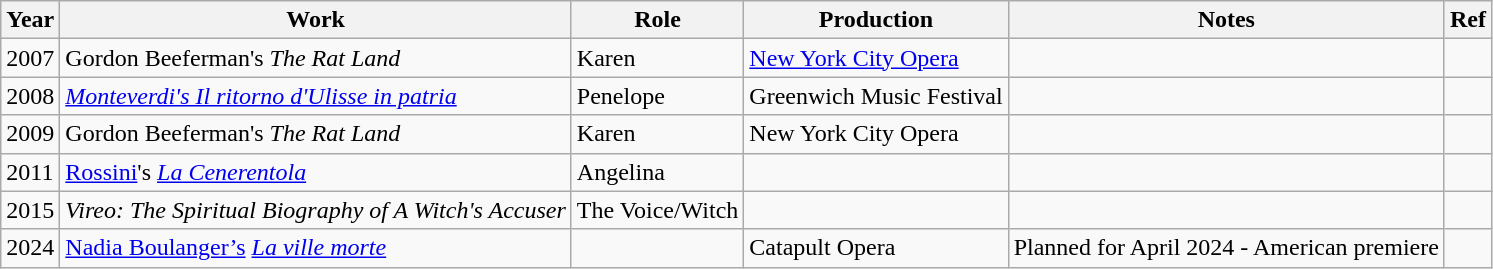<table class="wikitable">
<tr>
<th>Year</th>
<th>Work</th>
<th>Role</th>
<th>Production</th>
<th>Notes</th>
<th>Ref</th>
</tr>
<tr>
<td>2007</td>
<td>Gordon Beeferman's <em>The Rat Land</em></td>
<td>Karen</td>
<td><a href='#'>New York City Opera</a></td>
<td></td>
<td></td>
</tr>
<tr>
<td>2008</td>
<td><em><a href='#'>Monteverdi's Il ritorno d'Ulisse in patria</a></em></td>
<td>Penelope</td>
<td>Greenwich Music Festival</td>
<td></td>
<td></td>
</tr>
<tr>
<td>2009</td>
<td>Gordon Beeferman's <em>The Rat Land</em></td>
<td>Karen</td>
<td>New York City Opera</td>
<td></td>
<td></td>
</tr>
<tr>
<td>2011</td>
<td><a href='#'>Rossini</a>'s <em><a href='#'>La Cenerentola</a></em></td>
<td>Angelina</td>
<td></td>
<td></td>
<td></td>
</tr>
<tr>
<td>2015</td>
<td><em>Vireo: The Spiritual Biography of A Witch's Accuser</em></td>
<td>The Voice/Witch</td>
<td></td>
<td></td>
<td></td>
</tr>
<tr>
<td>2024</td>
<td><a href='#'>Nadia Boulanger’s</a> <em><a href='#'>La ville morte</a></em></td>
<td></td>
<td>Catapult Opera</td>
<td>Planned for April 2024 - American premiere</td>
<td></td>
</tr>
</table>
